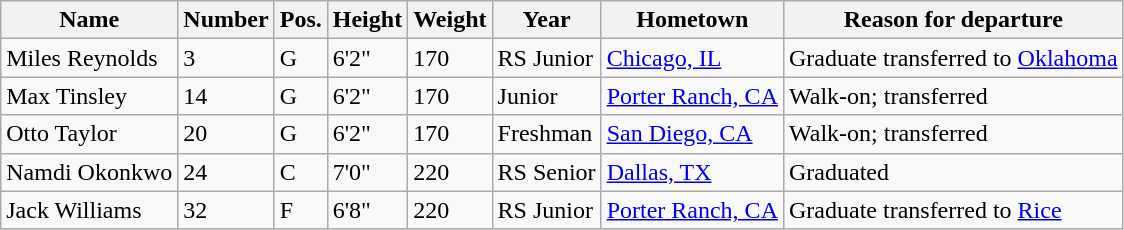<table class="wikitable sortable" border="1">
<tr>
<th>Name</th>
<th>Number</th>
<th>Pos.</th>
<th>Height</th>
<th>Weight</th>
<th>Year</th>
<th>Hometown</th>
<th class="unsortable">Reason for departure</th>
</tr>
<tr>
<td>Miles Reynolds</td>
<td>3</td>
<td>G</td>
<td>6'2"</td>
<td>170</td>
<td>RS Junior</td>
<td><a href='#'>Chicago, IL</a></td>
<td>Graduate transferred to <a href='#'>Oklahoma</a></td>
</tr>
<tr>
<td>Max Tinsley</td>
<td>14</td>
<td>G</td>
<td>6'2"</td>
<td>170</td>
<td>Junior</td>
<td><a href='#'>Porter Ranch, CA</a></td>
<td>Walk-on; transferred</td>
</tr>
<tr>
<td>Otto Taylor</td>
<td>20</td>
<td>G</td>
<td>6'2"</td>
<td>170</td>
<td>Freshman</td>
<td><a href='#'>San Diego, CA</a></td>
<td>Walk-on; transferred</td>
</tr>
<tr>
<td>Namdi Okonkwo</td>
<td>24</td>
<td>C</td>
<td>7'0"</td>
<td>220</td>
<td>RS Senior</td>
<td><a href='#'>Dallas, TX</a></td>
<td>Graduated</td>
</tr>
<tr>
<td>Jack Williams</td>
<td>32</td>
<td>F</td>
<td>6'8"</td>
<td>220</td>
<td>RS Junior</td>
<td><a href='#'>Porter Ranch, CA</a></td>
<td>Graduate transferred to <a href='#'>Rice</a></td>
</tr>
</table>
